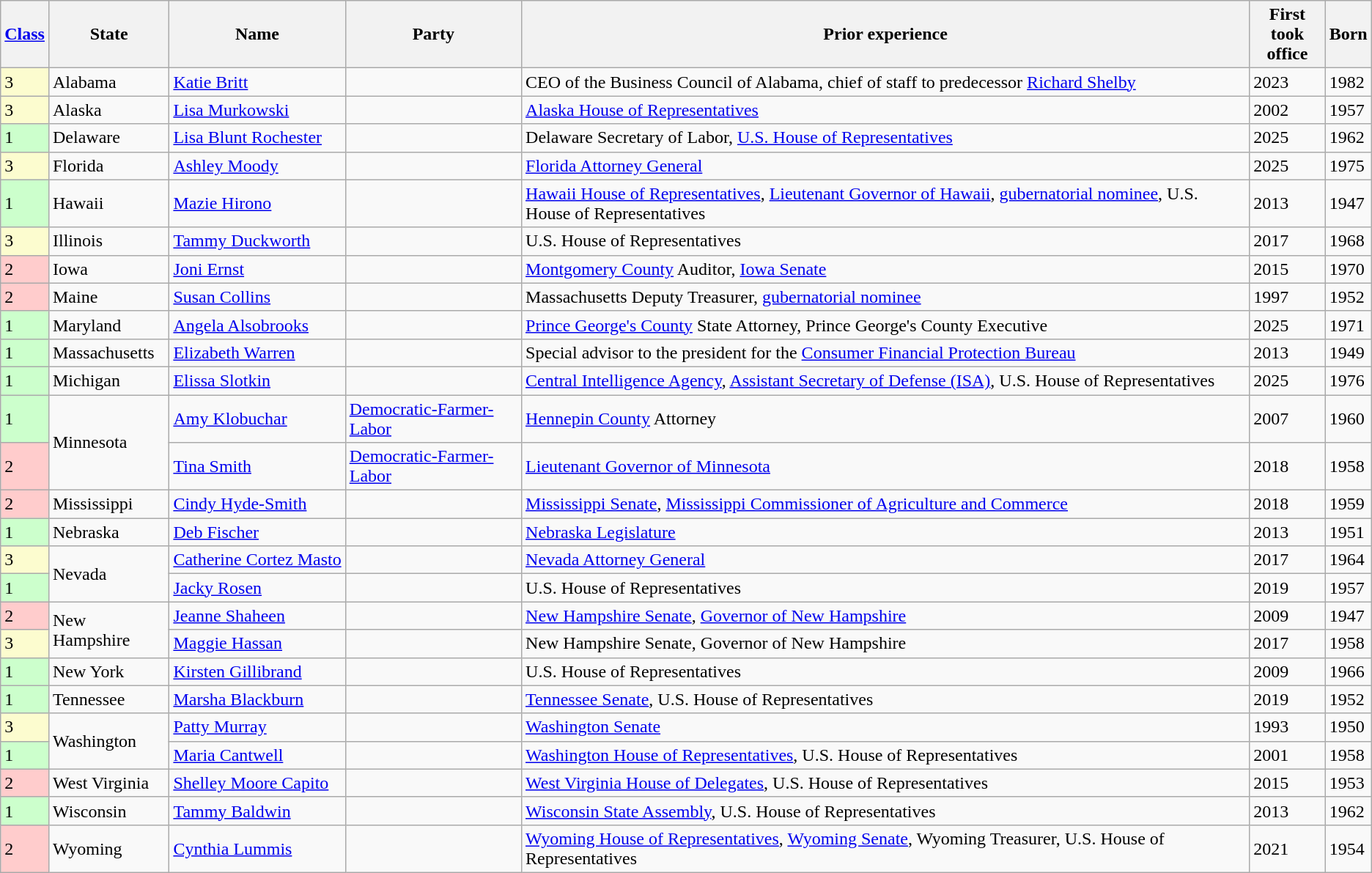<table class="sortable wikitable sticky-header-multi">
<tr valign=center>
<th><a href='#'>Class</a></th>
<th>State</th>
<th>Name</th>
<th>Party</th>
<th>Prior experience</th>
<th>First took<br>office</th>
<th>Born</th>
</tr>
<tr>
<td style="background:#fcfccf;">3</td>
<td>Alabama</td>
<td nowrap><a href='#'>Katie Britt</a></td>
<td></td>
<td>CEO of the Business Council of Alabama, chief of staff to predecessor <a href='#'>Richard Shelby</a></td>
<td>2023<br></td>
<td>1982</td>
</tr>
<tr>
<td style="background:#fcfccf;">3</td>
<td>Alaska</td>
<td nowrap><a href='#'>Lisa Murkowski</a></td>
<td></td>
<td><a href='#'>Alaska House of Representatives</a></td>
<td>2002<br></td>
<td>1957</td>
</tr>
<tr>
<td style="background:#cfc;">1</td>
<td>Delaware</td>
<td nowrap><a href='#'>Lisa Blunt Rochester</a></td>
<td></td>
<td>Delaware Secretary of Labor, <a href='#'>U.S. House of Representatives</a></td>
<td>2025<br></td>
<td>1962</td>
</tr>
<tr>
<td style="background:#fcfccf;">3</td>
<td>Florida</td>
<td nowrap><a href='#'>Ashley Moody</a></td>
<td></td>
<td><a href='#'>Florida Attorney General</a></td>
<td>2025<br></td>
<td>1975</td>
</tr>
<tr>
<td style="background:#cfc;">1</td>
<td>Hawaii</td>
<td nowrap><a href='#'>Mazie Hirono</a></td>
<td></td>
<td><a href='#'>Hawaii House of Representatives</a>, <a href='#'>Lieutenant Governor of Hawaii</a>, <a href='#'>gubernatorial nominee</a>, U.S. House of Representatives</td>
<td>2013<br></td>
<td>1947</td>
</tr>
<tr>
<td style="background:#fcfccf;">3</td>
<td>Illinois</td>
<td nowrap><a href='#'>Tammy Duckworth</a></td>
<td></td>
<td>U.S. House of Representatives</td>
<td>2017<br></td>
<td>1968</td>
</tr>
<tr>
<td style="background:#fcc;">2</td>
<td>Iowa</td>
<td nowrap><a href='#'>Joni Ernst</a></td>
<td></td>
<td><a href='#'>Montgomery County</a> Auditor, <a href='#'>Iowa Senate</a></td>
<td>2015<br></td>
<td>1970</td>
</tr>
<tr>
<td style="background:#fcc;">2</td>
<td>Maine</td>
<td nowrap><a href='#'>Susan Collins</a></td>
<td></td>
<td>Massachusetts Deputy Treasurer, <a href='#'>gubernatorial nominee</a></td>
<td>1997<br></td>
<td>1952</td>
</tr>
<tr>
<td style="background:#cfc;">1</td>
<td>Maryland</td>
<td nowrap><a href='#'>Angela Alsobrooks</a></td>
<td></td>
<td><a href='#'>Prince George's County</a> State Attorney, Prince George's County Executive</td>
<td>2025<br></td>
<td>1971</td>
</tr>
<tr>
<td style="background:#cfc;">1</td>
<td>Massachusetts</td>
<td nowrap><a href='#'>Elizabeth Warren</a></td>
<td></td>
<td>Special advisor to the president for the <a href='#'>Consumer Financial Protection Bureau</a></td>
<td>2013<br></td>
<td>1949</td>
</tr>
<tr>
<td style="background:#cfc;">1</td>
<td>Michigan</td>
<td nowrap><a href='#'>Elissa Slotkin</a></td>
<td></td>
<td><a href='#'>Central Intelligence Agency</a>, <a href='#'>Assistant Secretary of Defense (ISA)</a>, U.S. House of Representatives</td>
<td>2025<br></td>
<td>1976</td>
</tr>
<tr>
<td style="background:#cfc;">1</td>
<td rowspan=2>Minnesota</td>
<td nowrap><a href='#'>Amy Klobuchar</a></td>
<td><a href='#'>Democratic-Farmer-Labor</a></td>
<td><a href='#'>Hennepin County</a> Attorney</td>
<td>2007<br></td>
<td>1960</td>
</tr>
<tr>
<td style="background:#fcc;">2</td>
<td nowrap><a href='#'>Tina Smith</a></td>
<td><a href='#'>Democratic-Farmer-Labor</a></td>
<td><a href='#'>Lieutenant Governor of Minnesota</a></td>
<td>2018<br></td>
<td>1958</td>
</tr>
<tr>
<td style="background:#fcc;">2</td>
<td>Mississippi</td>
<td nowrap><a href='#'>Cindy Hyde-Smith</a></td>
<td></td>
<td><a href='#'>Mississippi Senate</a>, <a href='#'>Mississippi Commissioner of Agriculture and Commerce</a></td>
<td>2018<br></td>
<td>1959</td>
</tr>
<tr>
<td style="background:#cfc;">1</td>
<td>Nebraska</td>
<td nowrap><a href='#'>Deb Fischer</a></td>
<td></td>
<td><a href='#'>Nebraska Legislature</a></td>
<td>2013<br></td>
<td>1951</td>
</tr>
<tr>
<td style="background:#fcfccf;">3</td>
<td rowspan=2>Nevada</td>
<td nowrap><a href='#'>Catherine Cortez Masto</a></td>
<td></td>
<td><a href='#'>Nevada Attorney General</a></td>
<td>2017<br></td>
<td>1964</td>
</tr>
<tr>
<td style="background:#cfc;">1</td>
<td nowrap><a href='#'>Jacky Rosen</a></td>
<td></td>
<td>U.S. House of Representatives</td>
<td>2019<br></td>
<td>1957</td>
</tr>
<tr>
<td style="background:#fcc;">2</td>
<td rowspan=2>New Hampshire</td>
<td nowrap><a href='#'>Jeanne Shaheen</a></td>
<td></td>
<td><a href='#'>New Hampshire Senate</a>, <a href='#'>Governor of New Hampshire</a></td>
<td>2009<br></td>
<td>1947</td>
</tr>
<tr>
<td style="background:#fcfccf;">3</td>
<td nowrap><a href='#'>Maggie Hassan</a></td>
<td></td>
<td>New Hampshire Senate, Governor of New Hampshire</td>
<td>2017<br></td>
<td>1958</td>
</tr>
<tr>
<td style="background:#cfc;">1</td>
<td>New York</td>
<td nowrap><a href='#'>Kirsten Gillibrand</a></td>
<td></td>
<td>U.S. House of Representatives</td>
<td>2009<br></td>
<td>1966</td>
</tr>
<tr>
<td style="background:#cfc;">1</td>
<td>Tennessee</td>
<td nowrap><a href='#'>Marsha Blackburn</a></td>
<td></td>
<td><a href='#'>Tennessee Senate</a>, U.S. House of Representatives</td>
<td>2019<br></td>
<td>1952</td>
</tr>
<tr>
<td style="background:#fcfccf;">3</td>
<td rowspan=2>Washington</td>
<td nowrap><a href='#'>Patty Murray</a></td>
<td></td>
<td><a href='#'>Washington Senate</a></td>
<td>1993<br></td>
<td>1950</td>
</tr>
<tr>
<td style="background:#cfc;">1</td>
<td nowrap><a href='#'>Maria Cantwell</a></td>
<td></td>
<td><a href='#'>Washington House of Representatives</a>, U.S. House of Representatives</td>
<td>2001<br></td>
<td>1958</td>
</tr>
<tr>
<td style="background:#fcc;">2</td>
<td>West Virginia</td>
<td nowrap><a href='#'>Shelley Moore Capito</a></td>
<td></td>
<td><a href='#'>West Virginia House of Delegates</a>, U.S. House of Representatives</td>
<td>2015<br></td>
<td>1953</td>
</tr>
<tr>
<td style="background:#cfc;">1</td>
<td>Wisconsin</td>
<td nowrap><a href='#'>Tammy Baldwin</a></td>
<td></td>
<td><a href='#'>Wisconsin State Assembly</a>, U.S. House of Representatives</td>
<td>2013<br></td>
<td>1962</td>
</tr>
<tr>
<td style="background:#fcc;">2</td>
<td>Wyoming</td>
<td nowrap><a href='#'>Cynthia Lummis</a></td>
<td></td>
<td><a href='#'>Wyoming House of Representatives</a>, <a href='#'>Wyoming Senate</a>, Wyoming Treasurer, U.S. House of Representatives</td>
<td>2021<br></td>
<td>1954</td>
</tr>
</table>
